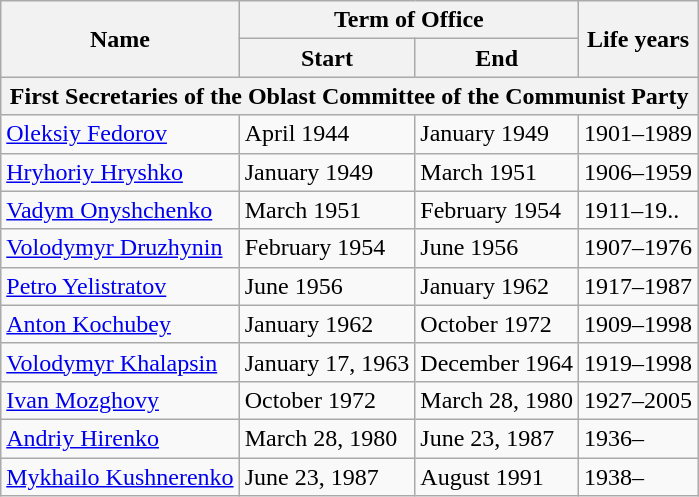<table class="wikitable">
<tr>
<th rowspan="2">Name</th>
<th colspan="2">Term of Office</th>
<th rowspan="2">Life years</th>
</tr>
<tr>
<th>Start</th>
<th>End</th>
</tr>
<tr>
<th colspan="4">First Secretaries of the Oblast Committee of the Communist Party</th>
</tr>
<tr>
<td><a href='#'>Oleksiy Fedorov</a></td>
<td>April 1944</td>
<td>January 1949</td>
<td>1901–1989</td>
</tr>
<tr>
<td><a href='#'>Hryhoriy Hryshko</a></td>
<td>January 1949</td>
<td>March 1951</td>
<td>1906–1959</td>
</tr>
<tr>
<td><a href='#'>Vadym Onyshchenko</a></td>
<td>March 1951</td>
<td>February 1954</td>
<td>1911–19..</td>
</tr>
<tr>
<td><a href='#'>Volodymyr Druzhynin</a></td>
<td>February 1954</td>
<td>June 1956</td>
<td>1907–1976</td>
</tr>
<tr>
<td><a href='#'>Petro Yelistratov</a></td>
<td>June 1956</td>
<td>January 1962</td>
<td>1917–1987</td>
</tr>
<tr>
<td><a href='#'>Anton Kochubey</a></td>
<td>January 1962</td>
<td>October 1972</td>
<td>1909–1998</td>
</tr>
<tr>
<td><a href='#'>Volodymyr Khalapsin</a></td>
<td>January 17, 1963</td>
<td>December 1964</td>
<td>1919–1998</td>
</tr>
<tr>
<td><a href='#'>Ivan Mozghovy</a></td>
<td>October 1972</td>
<td>March 28, 1980</td>
<td>1927–2005</td>
</tr>
<tr>
<td><a href='#'>Andriy Hirenko</a></td>
<td>March 28, 1980</td>
<td>June 23, 1987</td>
<td>1936–</td>
</tr>
<tr>
<td><a href='#'>Mykhailo Kushnerenko</a></td>
<td>June 23, 1987</td>
<td>August 1991</td>
<td>1938–</td>
</tr>
</table>
